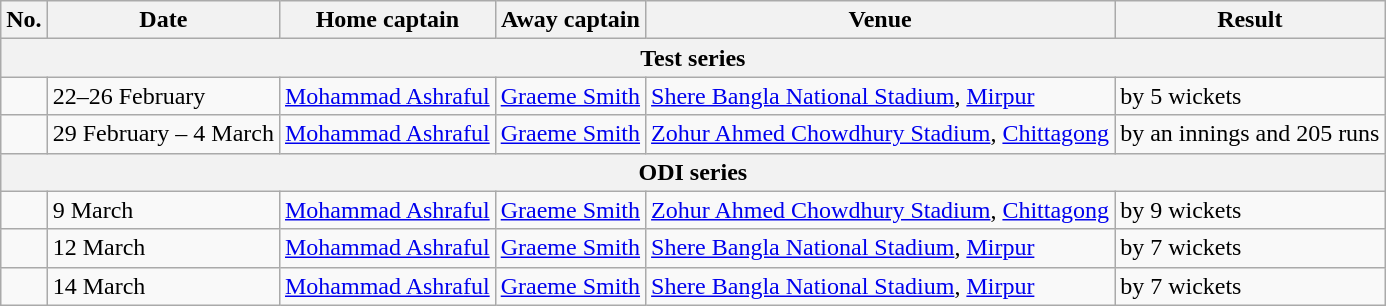<table class="wikitable">
<tr>
<th>No.</th>
<th>Date</th>
<th>Home captain</th>
<th>Away captain</th>
<th>Venue</th>
<th>Result</th>
</tr>
<tr>
<th colspan="6">Test series</th>
</tr>
<tr>
<td></td>
<td>22–26 February</td>
<td><a href='#'>Mohammad Ashraful</a></td>
<td><a href='#'>Graeme Smith</a></td>
<td><a href='#'>Shere Bangla National Stadium</a>, <a href='#'>Mirpur</a></td>
<td> by 5 wickets</td>
</tr>
<tr>
<td></td>
<td>29 February – 4 March</td>
<td><a href='#'>Mohammad Ashraful</a></td>
<td><a href='#'>Graeme Smith</a></td>
<td><a href='#'>Zohur Ahmed Chowdhury Stadium</a>, <a href='#'>Chittagong</a></td>
<td> by an innings and 205 runs</td>
</tr>
<tr>
<th colspan="6">ODI series</th>
</tr>
<tr>
<td></td>
<td>9 March</td>
<td><a href='#'>Mohammad Ashraful</a></td>
<td><a href='#'>Graeme Smith</a></td>
<td><a href='#'>Zohur Ahmed Chowdhury Stadium</a>, <a href='#'>Chittagong</a></td>
<td> by 9 wickets</td>
</tr>
<tr>
<td></td>
<td>12 March</td>
<td><a href='#'>Mohammad Ashraful</a></td>
<td><a href='#'>Graeme Smith</a></td>
<td><a href='#'>Shere Bangla National Stadium</a>, <a href='#'>Mirpur</a></td>
<td> by 7 wickets</td>
</tr>
<tr>
<td></td>
<td>14 March</td>
<td><a href='#'>Mohammad Ashraful</a></td>
<td><a href='#'>Graeme Smith</a></td>
<td><a href='#'>Shere Bangla National Stadium</a>, <a href='#'>Mirpur</a></td>
<td> by 7 wickets</td>
</tr>
</table>
